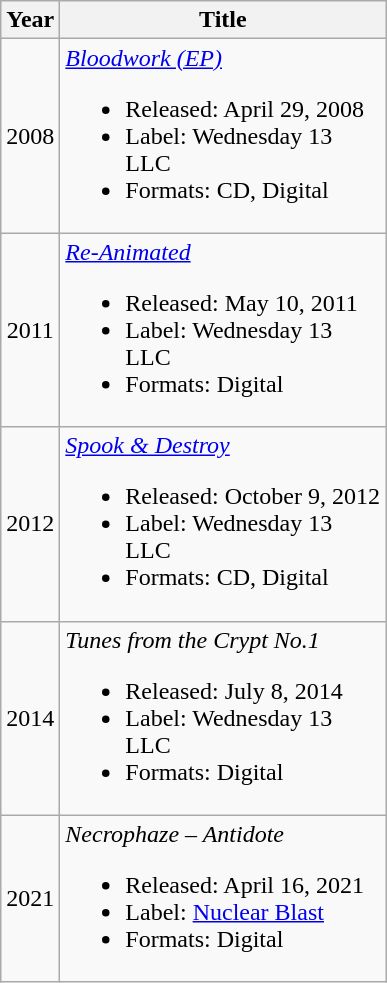<table class="wikitable" style="text-align:center;">
<tr>
<th width="25">Year</th>
<th width="210">Title</th>
</tr>
<tr>
<td align="center">2008</td>
<td align="left"><em><a href='#'>Bloodwork (EP)</a></em><br><ul><li>Released: April 29, 2008</li><li>Label: Wednesday 13 LLC</li><li>Formats: CD, Digital</li></ul></td>
</tr>
<tr>
<td align="center">2011</td>
<td align="left"><em><a href='#'>Re-Animated</a></em><br><ul><li>Released: May 10, 2011</li><li>Label: Wednesday 13 LLC</li><li>Formats: Digital</li></ul></td>
</tr>
<tr>
<td align="center">2012</td>
<td align="left"><em><a href='#'>Spook & Destroy</a></em><br><ul><li>Released: October 9, 2012</li><li>Label: Wednesday 13 LLC</li><li>Formats: CD, Digital</li></ul></td>
</tr>
<tr>
<td align="center">2014</td>
<td align="left"><em>Tunes from the Crypt No.1</em><br><ul><li>Released: July 8, 2014</li><li>Label: Wednesday 13 LLC</li><li>Formats: Digital</li></ul></td>
</tr>
<tr>
<td align="center">2021</td>
<td align="left"><em>Necrophaze – Antidote</em><br><ul><li>Released: April 16, 2021</li><li>Label: <a href='#'>Nuclear Blast</a></li><li>Formats: Digital</li></ul></td>
</tr>
</table>
